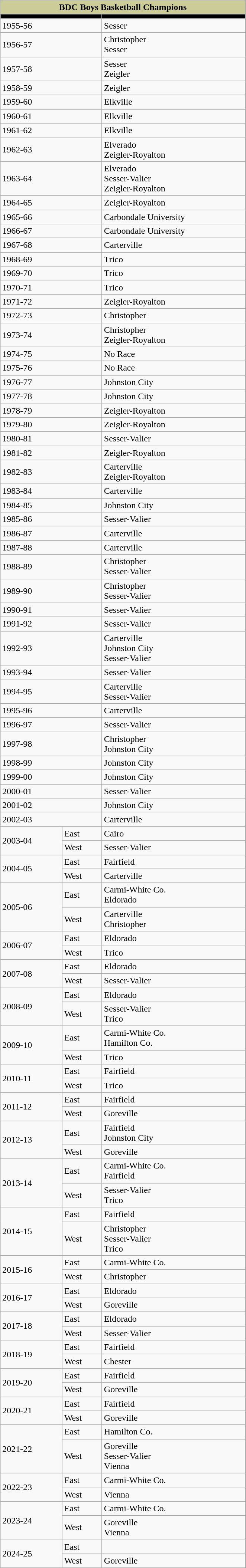<table class="wikitable" border="1">
<tr style="background: #cccc99; color: black">
<td colspan="3" style="text-align:center;"><strong>BDC Boys Basketball Champions</strong></td>
</tr>
<tr>
</tr>
<tr style="background: black; color: #cccc99">
<td width="175" colspan="2"></td>
<td width="250"></td>
</tr>
<tr style="background: #cccc99; color: black">
</tr>
<tr>
<td colspan="2">1955-56</td>
<td>Sesser</td>
</tr>
<tr>
<td colspan="2">1956-57</td>
<td>Christopher<br>Sesser</td>
</tr>
<tr>
<td colspan="2">1957-58</td>
<td>Sesser<br> Zeigler</td>
</tr>
<tr>
<td colspan="2">1958-59</td>
<td>Zeigler</td>
</tr>
<tr>
<td colspan="2">1959-60</td>
<td>Elkville</td>
</tr>
<tr>
<td colspan="2">1960-61</td>
<td>Elkville</td>
</tr>
<tr>
<td colspan="2">1961-62</td>
<td>Elkville</td>
</tr>
<tr>
<td colspan="2">1962-63</td>
<td>Elverado<br> Zeigler-Royalton</td>
</tr>
<tr>
<td colspan="2">1963-64</td>
<td>Elverado<br> Sesser-Valier<br>Zeigler-Royalton</td>
</tr>
<tr>
<td colspan="2">1964-65</td>
<td>Zeigler-Royalton</td>
</tr>
<tr>
<td colspan="2">1965-66</td>
<td>Carbondale University</td>
</tr>
<tr>
<td colspan="2">1966-67</td>
<td>Carbondale University</td>
</tr>
<tr>
<td colspan="2">1967-68</td>
<td>Carterville</td>
</tr>
<tr>
<td colspan="2">1968-69</td>
<td>Trico</td>
</tr>
<tr>
<td colspan="2">1969-70</td>
<td>Trico</td>
</tr>
<tr>
<td colspan="2">1970-71</td>
<td>Trico</td>
</tr>
<tr>
<td colspan="2">1971-72</td>
<td>Zeigler-Royalton</td>
</tr>
<tr>
<td colspan="2">1972-73</td>
<td>Christopher</td>
</tr>
<tr>
<td colspan="2">1973-74</td>
<td>Christopher<br> Zeigler-Royalton</td>
</tr>
<tr>
<td colspan="2">1974-75</td>
<td>No Race</td>
</tr>
<tr>
<td colspan="2">1975-76</td>
<td>No Race</td>
</tr>
<tr>
<td colspan="2">1976-77</td>
<td>Johnston City</td>
</tr>
<tr>
<td colspan="2">1977-78</td>
<td>Johnston City</td>
</tr>
<tr>
<td colspan="2">1978-79</td>
<td>Zeigler-Royalton</td>
</tr>
<tr>
<td colspan="2">1979-80</td>
<td>Zeigler-Royalton</td>
</tr>
<tr>
<td colspan="2">1980-81</td>
<td>Sesser-Valier</td>
</tr>
<tr>
<td colspan="2">1981-82</td>
<td>Zeigler-Royalton</td>
</tr>
<tr>
<td colspan="2">1982-83</td>
<td>Carterville<br> Zeigler-Royalton</td>
</tr>
<tr>
<td colspan="2">1983-84</td>
<td>Carterville</td>
</tr>
<tr>
<td colspan="2">1984-85</td>
<td>Johnston City</td>
</tr>
<tr>
<td colspan="2">1985-86</td>
<td>Sesser-Valier</td>
</tr>
<tr>
<td colspan="2">1986-87</td>
<td>Carterville</td>
</tr>
<tr>
<td colspan="2">1987-88</td>
<td>Carterville</td>
</tr>
<tr>
<td colspan="2">1988-89</td>
<td>Christopher<br> Sesser-Valier</td>
</tr>
<tr>
<td colspan="2">1989-90</td>
<td>Christopher<br>Sesser-Valier</td>
</tr>
<tr>
<td colspan="2">1990-91</td>
<td>Sesser-Valier</td>
</tr>
<tr>
<td colspan="2">1991-92</td>
<td>Sesser-Valier</td>
</tr>
<tr>
<td colspan="2">1992-93</td>
<td>Carterville<br> Johnston City<br> Sesser-Valier</td>
</tr>
<tr>
<td colspan="2">1993-94</td>
<td>Sesser-Valier</td>
</tr>
<tr>
<td colspan="2">1994-95</td>
<td>Carterville<br> Sesser-Valier</td>
</tr>
<tr>
<td colspan="2">1995-96</td>
<td>Carterville</td>
</tr>
<tr>
<td colspan="2">1996-97</td>
<td>Sesser-Valier</td>
</tr>
<tr>
<td colspan="2">1997-98</td>
<td>Christopher<br> Johnston City</td>
</tr>
<tr>
<td colspan="2">1998-99</td>
<td>Johnston City</td>
</tr>
<tr>
<td colspan="2">1999-00</td>
<td>Johnston City</td>
</tr>
<tr>
<td colspan="2">2000-01</td>
<td>Sesser-Valier</td>
</tr>
<tr>
<td colspan="2">2001-02</td>
<td>Johnston City</td>
</tr>
<tr>
<td colspan="2">2002-03</td>
<td>Carterville</td>
</tr>
<tr>
<td rowspan="2">2003-04</td>
<td>East</td>
<td>Cairo</td>
</tr>
<tr>
<td>West</td>
<td>Sesser-Valier</td>
</tr>
<tr>
<td rowspan="2">2004-05</td>
<td>East</td>
<td>Fairfield</td>
</tr>
<tr>
<td>West</td>
<td>Carterville</td>
</tr>
<tr>
<td rowspan="2">2005-06</td>
<td>East</td>
<td>Carmi-White Co.<br> Eldorado</td>
</tr>
<tr>
<td>West</td>
<td>Carterville<br> Christopher</td>
</tr>
<tr>
<td rowspan="2">2006-07</td>
<td>East</td>
<td>Eldorado</td>
</tr>
<tr>
<td>West</td>
<td>Trico</td>
</tr>
<tr>
<td rowspan="2">2007-08</td>
<td>East</td>
<td>Eldorado</td>
</tr>
<tr>
<td>West</td>
<td>Sesser-Valier</td>
</tr>
<tr>
<td rowspan="2">2008-09</td>
<td>East</td>
<td>Eldorado</td>
</tr>
<tr>
<td>West</td>
<td>Sesser-Valier<br> Trico</td>
</tr>
<tr>
<td rowspan="2">2009-10</td>
<td>East</td>
<td>Carmi-White Co.<br> Hamilton Co.</td>
</tr>
<tr>
<td>West</td>
<td>Trico</td>
</tr>
<tr>
<td rowspan="2">2010-11</td>
<td>East</td>
<td>Fairfield</td>
</tr>
<tr>
<td>West</td>
<td>Trico</td>
</tr>
<tr>
<td rowspan="2">2011-12</td>
<td>East</td>
<td>Fairfield</td>
</tr>
<tr>
<td>West</td>
<td>Goreville</td>
</tr>
<tr>
<td rowspan="2">2012-13</td>
<td>East</td>
<td>Fairfield<br> Johnston City</td>
</tr>
<tr>
<td>West</td>
<td>Goreville</td>
</tr>
<tr>
<td rowspan="2">2013-14</td>
<td>East</td>
<td>Carmi-White Co.<br> Fairfield</td>
</tr>
<tr>
<td>West</td>
<td>Sesser-Valier<br> Trico</td>
</tr>
<tr>
<td rowspan="2">2014-15</td>
<td>East</td>
<td>Fairfield</td>
</tr>
<tr>
<td>West</td>
<td>Christopher<br>Sesser-Valier<br> Trico</td>
</tr>
<tr>
<td rowspan="2">2015-16</td>
<td>East</td>
<td>Carmi-White Co.</td>
</tr>
<tr>
<td>West</td>
<td>Christopher</td>
</tr>
<tr>
<td rowspan="2">2016-17</td>
<td>East</td>
<td>Eldorado</td>
</tr>
<tr>
<td>West</td>
<td>Goreville</td>
</tr>
<tr>
<td rowspan="2">2017-18</td>
<td>East</td>
<td>Eldorado</td>
</tr>
<tr>
<td>West</td>
<td>Sesser-Valier</td>
</tr>
<tr>
<td rowspan="2">2018-19</td>
<td>East</td>
<td>Fairfield</td>
</tr>
<tr>
<td>West</td>
<td>Chester</td>
</tr>
<tr>
<td rowspan="2">2019-20</td>
<td>East</td>
<td>Fairfield</td>
</tr>
<tr>
<td>West</td>
<td>Goreville</td>
</tr>
<tr>
<td rowspan="2">2020-21</td>
<td>East</td>
<td>Fairfield</td>
</tr>
<tr>
<td>West</td>
<td>Goreville</td>
</tr>
<tr>
<td rowspan="2">2021-22</td>
<td>East</td>
<td>Hamilton Co.</td>
</tr>
<tr>
<td>West</td>
<td>Goreville<br>Sesser-Valier<br>Vienna</td>
</tr>
<tr>
<td rowspan="2">2022-23</td>
<td>East</td>
<td>Carmi-White Co.</td>
</tr>
<tr>
<td>West</td>
<td>Vienna</td>
</tr>
<tr>
<td rowspan="2">2023-24</td>
<td>East</td>
<td>Carmi-White Co.</td>
</tr>
<tr>
<td>West</td>
<td>Goreville<br>Vienna</td>
</tr>
<tr>
<td rowspan="2">2024-25</td>
<td>East</td>
<td></td>
</tr>
<tr>
<td>West</td>
<td>Goreville</td>
</tr>
</table>
